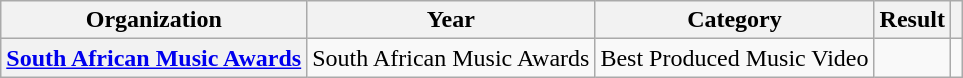<table class="wikitable sortable plainrowheaders" style="border:none; margin:0;">
<tr>
<th scope="col">Organization</th>
<th scope="col">Year</th>
<th scope="col">Category</th>
<th scope="col">Result</th>
<th scope="col" class="unsortable"></th>
</tr>
<tr>
<th scope="row"><a href='#'>South African Music Awards</a></th>
<td>South African Music Awards</td>
<td>Best Produced Music Video</td>
<td></td>
<td style="text-align:center"></td>
</tr>
</table>
